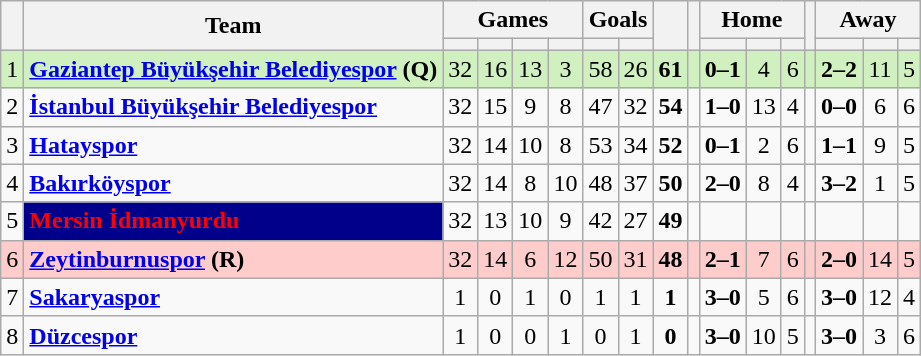<table class="wikitable" style="text-align: center;">
<tr>
<th rowspan=2></th>
<th rowspan=2>Team</th>
<th colspan=4>Games</th>
<th colspan=2>Goals</th>
<th rowspan=2></th>
<th rowspan=2></th>
<th colspan=3>Home</th>
<th rowspan=2></th>
<th colspan=3>Away</th>
</tr>
<tr>
<th></th>
<th></th>
<th></th>
<th></th>
<th></th>
<th></th>
<th></th>
<th></th>
<th></th>
<th></th>
<th></th>
<th></th>
</tr>
<tr>
<td bgcolor="#D0F0C0">1</td>
<td align="left" bgcolor="#D0F0C0"><strong><a href='#'>Gaziantep Büyükşehir Belediyespor</a> (Q)</strong></td>
<td bgcolor="#D0F0C0">32</td>
<td bgcolor="#D0F0C0">16</td>
<td bgcolor="#D0F0C0">13</td>
<td bgcolor="#D0F0C0">3</td>
<td bgcolor="#D0F0C0">58</td>
<td bgcolor="#D0F0C0">26</td>
<td bgcolor="#D0F0C0"><strong>61</strong></td>
<td bgcolor="#D0F0C0"></td>
<td bgcolor="#D0F0C0"><strong>0–1</strong></td>
<td bgcolor="#D0F0C0">4</td>
<td bgcolor="#D0F0C0">6</td>
<td bgcolor="#D0F0C0"></td>
<td bgcolor="#D0F0C0"><strong>2–2</strong></td>
<td bgcolor="#D0F0C0">11</td>
<td bgcolor="#D0F0C0">5</td>
</tr>
<tr>
<td>2</td>
<td align="left"><strong><a href='#'>İstanbul Büyükşehir Belediyespor</a></strong></td>
<td>32</td>
<td>15</td>
<td>9</td>
<td>8</td>
<td>47</td>
<td>32</td>
<td><strong>54</strong></td>
<td></td>
<td><strong>1–0</strong></td>
<td>13</td>
<td>4</td>
<td></td>
<td><strong>0–0</strong></td>
<td>6</td>
<td>6</td>
</tr>
<tr>
<td>3</td>
<td align="left"><strong><a href='#'>Hatayspor</a></strong></td>
<td>32</td>
<td>14</td>
<td>10</td>
<td>8</td>
<td>53</td>
<td>34</td>
<td><strong>52</strong></td>
<td></td>
<td><strong>0–1</strong></td>
<td>2</td>
<td>6</td>
<td></td>
<td><strong>1–1</strong></td>
<td>9</td>
<td>5</td>
</tr>
<tr>
<td>4</td>
<td align="left"><strong><a href='#'>Bakırköyspor</a></strong></td>
<td>32</td>
<td>14</td>
<td>8</td>
<td>10</td>
<td>48</td>
<td>37</td>
<td><strong>50</strong></td>
<td></td>
<td><strong>2–0</strong></td>
<td>8</td>
<td>4</td>
<td></td>
<td><strong>3–2</strong></td>
<td>1</td>
<td>5</td>
</tr>
<tr>
<td>5</td>
<td align="left" bgcolor="#00008B" style="color:red;"><strong>Mersin İdmanyurdu</strong></td>
<td>32</td>
<td>13</td>
<td>10</td>
<td>9</td>
<td>42</td>
<td>27</td>
<td><strong>49</strong></td>
<td></td>
<td></td>
<td></td>
<td></td>
<td></td>
<td></td>
<td></td>
<td></td>
</tr>
<tr>
<td bgcolor="#FFCCCC">6</td>
<td align="left" bgcolor="#FFCCCC"><strong><a href='#'>Zeytinburnuspor</a> (R)</strong></td>
<td bgcolor="#FFCCCC">32</td>
<td bgcolor="#FFCCCC">14</td>
<td bgcolor="#FFCCCC">6</td>
<td bgcolor="#FFCCCC">12</td>
<td bgcolor="#FFCCCC">50</td>
<td bgcolor="#FFCCCC">31</td>
<td bgcolor="#FFCCCC"><strong>48</strong></td>
<td bgcolor="#FFCCCC"></td>
<td bgcolor="#FFCCCC"><strong>2–1</strong></td>
<td bgcolor="#FFCCCC">7</td>
<td bgcolor="#FFCCCC">6</td>
<td bgcolor="#FFCCCC"></td>
<td bgcolor="#FFCCCC"><strong>2–0</strong></td>
<td bgcolor="#FFCCCC">14</td>
<td bgcolor="#FFCCCC">5</td>
</tr>
<tr>
<td>7</td>
<td align="left"><strong><a href='#'>Sakaryaspor</a></strong></td>
<td>1</td>
<td>0</td>
<td>1</td>
<td>0</td>
<td>1</td>
<td>1</td>
<td><strong>1</strong></td>
<td></td>
<td><strong>3–0</strong></td>
<td>5</td>
<td>6</td>
<td></td>
<td><strong>3–0</strong></td>
<td>12</td>
<td>4</td>
</tr>
<tr>
<td>8</td>
<td align="left"><strong><a href='#'>Düzcespor</a></strong></td>
<td>1</td>
<td>0</td>
<td>0</td>
<td>1</td>
<td>0</td>
<td>1</td>
<td><strong>0</strong></td>
<td></td>
<td><strong>3–0</strong></td>
<td>10</td>
<td>5</td>
<td></td>
<td><strong>3–0</strong></td>
<td>3</td>
<td>6</td>
</tr>
</table>
